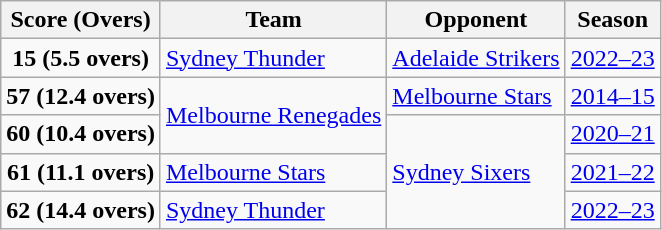<table class="wikitable" style="text-align:left">
<tr>
<th>Score (Overs)</th>
<th>Team</th>
<th>Opponent</th>
<th>Season</th>
</tr>
<tr>
<td style="text-align:center"><strong>15 (5.5 overs)</strong></td>
<td rowspan="1" style="text-align:left"><a href='#'>Sydney Thunder</a></td>
<td style="text-align:left"><a href='#'>Adelaide Strikers</a></td>
<td style="text-align:left"><a href='#'>2022–23</a></td>
</tr>
<tr>
<td style="text-align:center"><strong>57 (12.4 overs)</strong></td>
<td rowspan="2" style="text-align:left"><a href='#'>Melbourne Renegades</a></td>
<td style="text-align:left"><a href='#'>Melbourne Stars</a></td>
<td style="text-align:left"><a href='#'>2014–15</a></td>
</tr>
<tr>
<td style="text-align:center"><strong>60 (10.4 overs)</strong></td>
<td rowspan="3"><a href='#'>Sydney Sixers</a></td>
<td style="text-align:left"><a href='#'>2020–21</a></td>
</tr>
<tr>
<td style="text-align:center"><strong>61 (11.1 overs)</strong></td>
<td style="text-align:left"><a href='#'>Melbourne Stars</a></td>
<td style="text-align:left"><a href='#'>2021–22</a></td>
</tr>
<tr>
<td style="text-align:center"><strong>62 (14.4 overs)</strong></td>
<td style="text-align:left"><a href='#'>Sydney Thunder</a></td>
<td style="text-align:left"><a href='#'>2022–23</a></td>
</tr>
</table>
